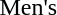<table>
<tr>
<td>Men's</td>
<td></td>
<td></td>
<td></td>
</tr>
</table>
